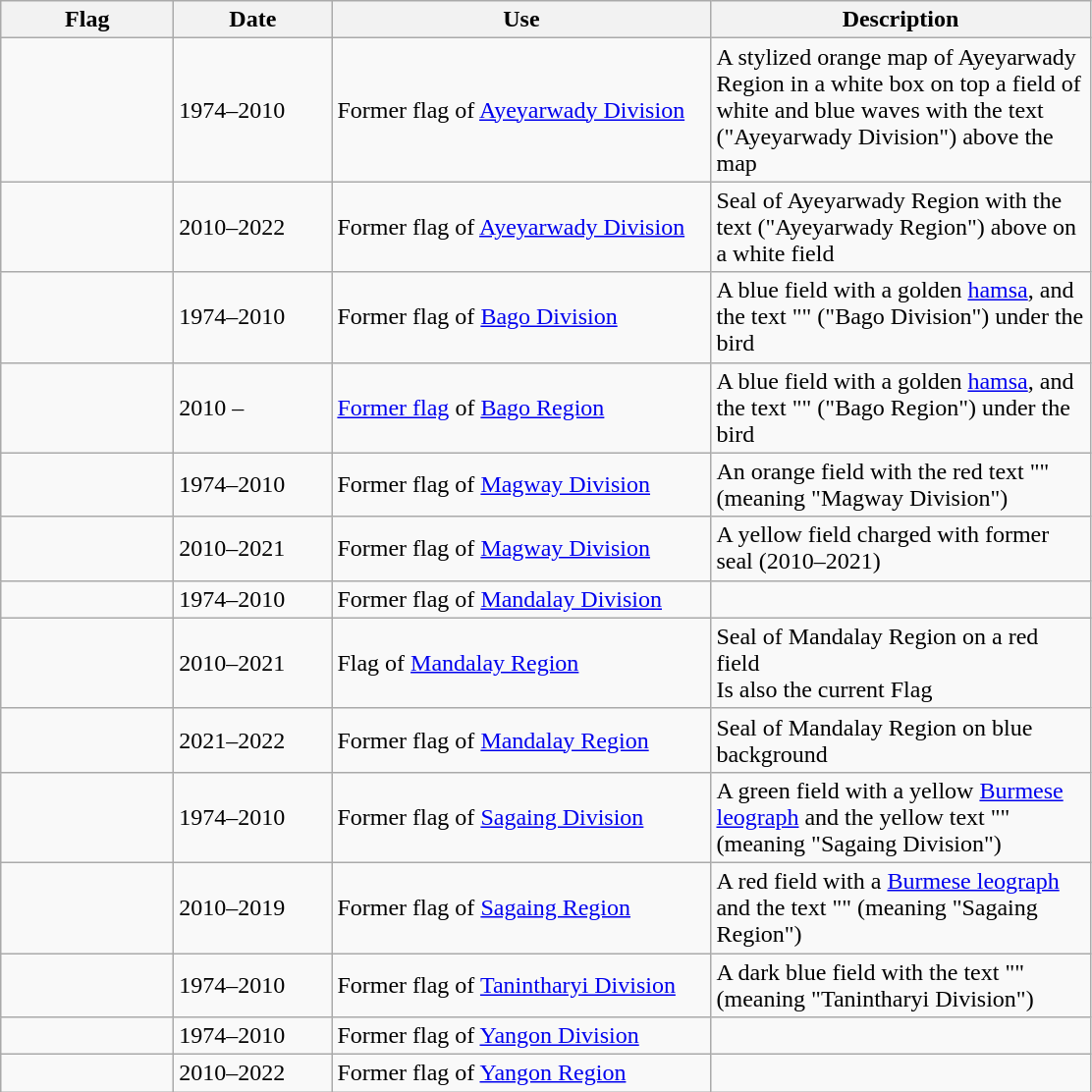<table class="wikitable">
<tr>
<th width="110">Flag</th>
<th width="100">Date</th>
<th width="250">Use</th>
<th width="250">Description</th>
</tr>
<tr>
<td></td>
<td>1974–2010</td>
<td>Former flag of <a href='#'>Ayeyarwady Division</a></td>
<td>A stylized orange map of Ayeyarwady Region in a white box on top a field of white and blue waves with the text  ("Ayeyarwady Division") above the map</td>
</tr>
<tr>
<td></td>
<td>2010–2022</td>
<td>Former flag of <a href='#'>Ayeyarwady Division</a></td>
<td>Seal of Ayeyarwady Region with the text  ("Ayeyarwady Region") above on a white field</td>
</tr>
<tr>
<td></td>
<td>1974–2010</td>
<td>Former flag of <a href='#'>Bago Division</a></td>
<td>A blue field with a golden <a href='#'>hamsa</a>, and the text "" ("Bago Division") under the bird</td>
</tr>
<tr>
<td></td>
<td>2010 – </td>
<td><a href='#'>Former flag</a> of <a href='#'>Bago Region</a></td>
<td>A blue field with a golden <a href='#'>hamsa</a>, and the text "" ("Bago Region") under the bird</td>
</tr>
<tr>
<td></td>
<td>1974–2010</td>
<td>Former flag of <a href='#'>Magway Division</a></td>
<td>An orange field with the red text "" (meaning "Magway Division")</td>
</tr>
<tr>
<td></td>
<td>2010–2021</td>
<td>Former flag of <a href='#'>Magway Division</a></td>
<td>A yellow field charged with former seal (2010–2021)</td>
</tr>
<tr>
<td></td>
<td>1974–2010</td>
<td>Former flag of <a href='#'>Mandalay Division</a></td>
<td></td>
</tr>
<tr>
<td></td>
<td>2010–2021</td>
<td>Flag of <a href='#'>Mandalay Region</a></td>
<td>Seal of Mandalay Region on a red field<br>Is also the current Flag</td>
</tr>
<tr>
<td></td>
<td>2021–2022</td>
<td>Former flag of <a href='#'>Mandalay Region</a></td>
<td>Seal of Mandalay Region on blue background</td>
</tr>
<tr>
<td></td>
<td>1974–2010</td>
<td>Former flag of <a href='#'>Sagaing Division</a></td>
<td>A green field with a yellow <a href='#'>Burmese leograph</a> and the yellow text "" (meaning "Sagaing Division")</td>
</tr>
<tr>
<td></td>
<td>2010–2019</td>
<td>Former flag of <a href='#'>Sagaing Region</a></td>
<td>A red field with a <a href='#'>Burmese leograph</a> and the text "" (meaning "Sagaing Region") </td>
</tr>
<tr>
<td></td>
<td>1974–2010</td>
<td>Former flag of <a href='#'>Tanintharyi Division</a></td>
<td>A dark blue field with the text "" (meaning "Tanintharyi Division")</td>
</tr>
<tr>
<td></td>
<td>1974–2010</td>
<td>Former flag of <a href='#'>Yangon Division</a></td>
<td></td>
</tr>
<tr>
<td></td>
<td>2010–2022</td>
<td>Former flag of <a href='#'>Yangon Region</a></td>
<td></td>
</tr>
</table>
